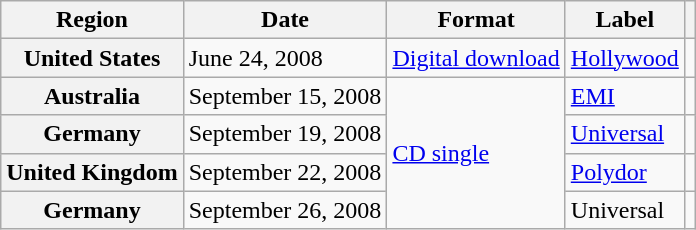<table class="wikitable plainrowheaders">
<tr>
<th scope="col">Region</th>
<th scope="col">Date</th>
<th scope="col">Format</th>
<th scope="col">Label</th>
<th scope="col"></th>
</tr>
<tr>
<th scope="row">United States</th>
<td>June 24, 2008</td>
<td><a href='#'>Digital download</a></td>
<td><a href='#'>Hollywood</a></td>
<td></td>
</tr>
<tr>
<th scope="row">Australia</th>
<td>September 15, 2008</td>
<td rowspan="4"><a href='#'>CD single</a></td>
<td><a href='#'>EMI</a></td>
<td></td>
</tr>
<tr>
<th scope="row">Germany</th>
<td>September 19, 2008</td>
<td><a href='#'>Universal</a></td>
<td></td>
</tr>
<tr>
<th scope="row">United Kingdom</th>
<td>September 22, 2008</td>
<td><a href='#'>Polydor</a></td>
<td></td>
</tr>
<tr>
<th scope="row">Germany</th>
<td>September 26, 2008</td>
<td>Universal</td>
<td></td>
</tr>
</table>
